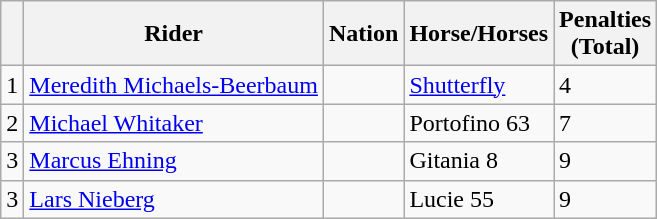<table class="wikitable">
<tr>
<th></th>
<th>Rider</th>
<th>Nation</th>
<th>Horse/Horses</th>
<th>Penalties<br>(Total)</th>
</tr>
<tr>
<td>1</td>
<td><a href='#'>Meredith Michaels-Beerbaum</a></td>
<td></td>
<td><a href='#'>Shutterfly</a></td>
<td>4</td>
</tr>
<tr>
<td>2</td>
<td><a href='#'>Michael Whitaker</a></td>
<td></td>
<td>Portofino 63</td>
<td>7</td>
</tr>
<tr>
<td>3</td>
<td><a href='#'>Marcus Ehning</a></td>
<td></td>
<td>Gitania 8</td>
<td>9</td>
</tr>
<tr>
<td>3</td>
<td><a href='#'>Lars Nieberg</a></td>
<td></td>
<td>Lucie 55</td>
<td>9</td>
</tr>
</table>
